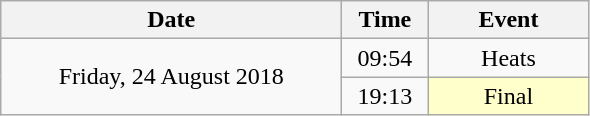<table class = "wikitable" style="text-align:center;">
<tr>
<th width=220>Date</th>
<th width=50>Time</th>
<th width=100>Event</th>
</tr>
<tr>
<td rowspan=2>Friday, 24 August 2018</td>
<td>09:54</td>
<td>Heats</td>
</tr>
<tr>
<td>19:13</td>
<td bgcolor=ffffcc>Final</td>
</tr>
</table>
